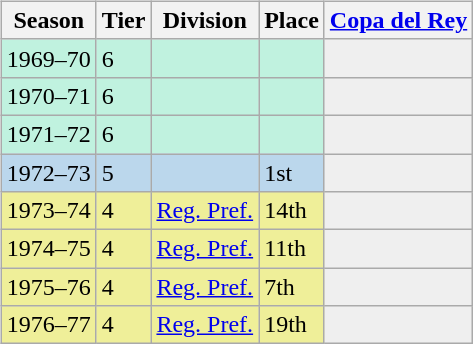<table>
<tr>
<td valign="top" width=0%><br><table class="wikitable">
<tr style="background:#f0f6fa;">
<th>Season</th>
<th>Tier</th>
<th>Division</th>
<th>Place</th>
<th><a href='#'>Copa del Rey</a></th>
</tr>
<tr>
<td style="background:#C0F2DF;">1969–70</td>
<td style="background:#C0F2DF;">6</td>
<td style="background:#C0F2DF;"></td>
<td style="background:#C0F2DF;"></td>
<th style="background:#efefef;"></th>
</tr>
<tr>
<td style="background:#C0F2DF;">1970–71</td>
<td style="background:#C0F2DF;">6</td>
<td style="background:#C0F2DF;"></td>
<td style="background:#C0F2DF;"></td>
<th style="background:#efefef;"></th>
</tr>
<tr>
<td style="background:#C0F2DF;">1971–72</td>
<td style="background:#C0F2DF;">6</td>
<td style="background:#C0F2DF;"></td>
<td style="background:#C0F2DF;"></td>
<th style="background:#efefef;"></th>
</tr>
<tr>
<td style="background:#BBD7EC;">1972–73</td>
<td style="background:#BBD7EC;">5</td>
<td style="background:#BBD7EC;"></td>
<td style="background:#BBD7EC;">1st</td>
<th style="background:#efefef;"></th>
</tr>
<tr>
<td style="background:#EFEF99;">1973–74</td>
<td style="background:#EFEF99;">4</td>
<td style="background:#EFEF99;"><a href='#'>Reg. Pref.</a></td>
<td style="background:#EFEF99;">14th</td>
<th style="background:#efefef;"></th>
</tr>
<tr>
<td style="background:#EFEF99;">1974–75</td>
<td style="background:#EFEF99;">4</td>
<td style="background:#EFEF99;"><a href='#'>Reg. Pref.</a></td>
<td style="background:#EFEF99;">11th</td>
<th style="background:#efefef;"></th>
</tr>
<tr>
<td style="background:#EFEF99;">1975–76</td>
<td style="background:#EFEF99;">4</td>
<td style="background:#EFEF99;"><a href='#'>Reg. Pref.</a></td>
<td style="background:#EFEF99;">7th</td>
<th style="background:#efefef;"></th>
</tr>
<tr>
<td style="background:#EFEF99;">1976–77</td>
<td style="background:#EFEF99;">4</td>
<td style="background:#EFEF99;"><a href='#'>Reg. Pref.</a></td>
<td style="background:#EFEF99;">19th</td>
<th style="background:#efefef;"></th>
</tr>
</table>
</td>
</tr>
</table>
